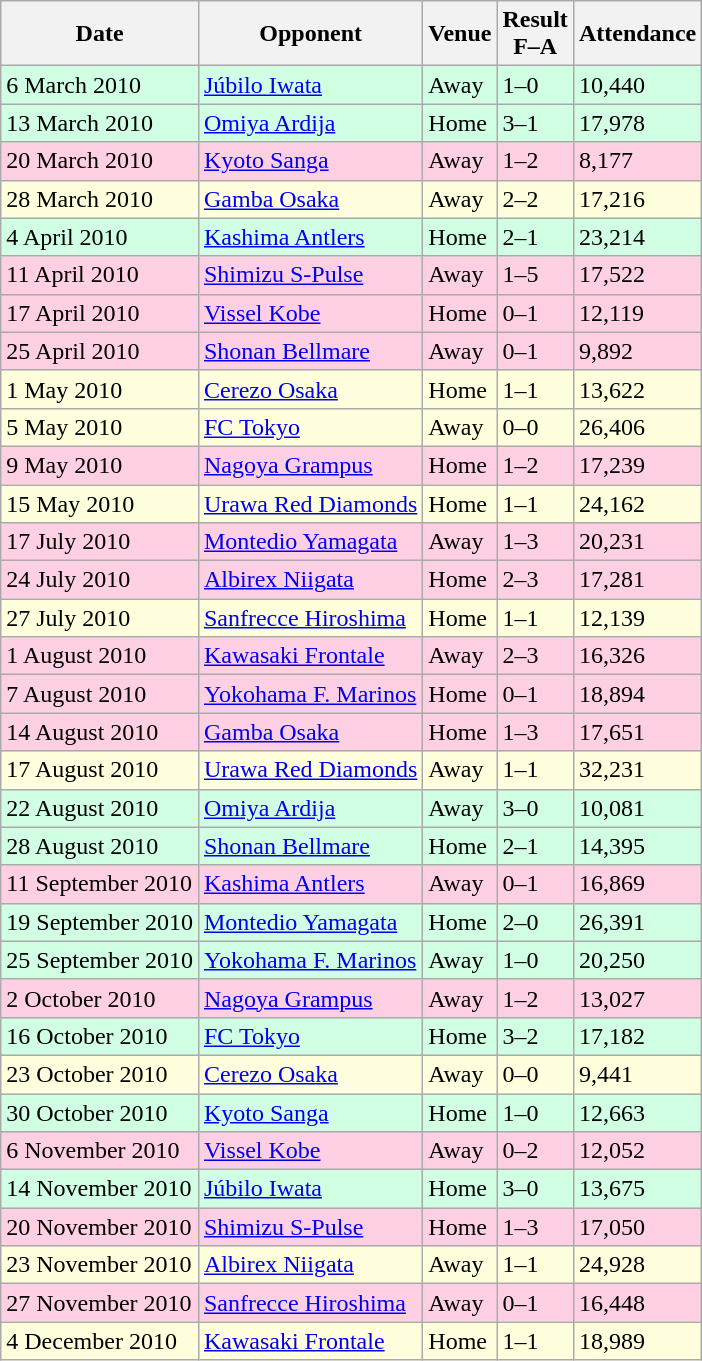<table class="wikitable sortable">
<tr>
<th>Date</th>
<th>Opponent</th>
<th>Venue</th>
<th>Result<br>F–A</th>
<th>Attendance</th>
</tr>
<tr bgcolor="#d0ffe3">
<td>6 March 2010</td>
<td><a href='#'>Júbilo Iwata</a></td>
<td>Away</td>
<td>1–0</td>
<td>10,440</td>
</tr>
<tr bgcolor="#d0ffe3">
<td>13 March 2010</td>
<td><a href='#'>Omiya Ardija</a></td>
<td>Home</td>
<td>3–1</td>
<td>17,978</td>
</tr>
<tr bgcolor="ffd0e3">
<td>20 March 2010</td>
<td><a href='#'>Kyoto Sanga</a></td>
<td>Away</td>
<td>1–2</td>
<td>8,177</td>
</tr>
<tr bgcolor="#ffffdd">
<td>28 March 2010</td>
<td><a href='#'>Gamba Osaka</a></td>
<td>Away</td>
<td>2–2</td>
<td>17,216</td>
</tr>
<tr bgcolor="#d0ffe3">
<td>4 April 2010</td>
<td><a href='#'>Kashima Antlers</a></td>
<td>Home</td>
<td>2–1</td>
<td>23,214</td>
</tr>
<tr bgcolor="ffd0e3">
<td>11 April 2010</td>
<td><a href='#'>Shimizu S-Pulse</a></td>
<td>Away</td>
<td>1–5</td>
<td>17,522</td>
</tr>
<tr bgcolor="ffd0e3">
<td>17 April 2010</td>
<td><a href='#'>Vissel Kobe</a></td>
<td>Home</td>
<td>0–1</td>
<td>12,119</td>
</tr>
<tr bgcolor="ffd0e3">
<td>25 April 2010</td>
<td><a href='#'>Shonan Bellmare</a></td>
<td>Away</td>
<td>0–1</td>
<td>9,892</td>
</tr>
<tr bgcolor="#ffffdd">
<td>1 May 2010</td>
<td><a href='#'>Cerezo Osaka</a></td>
<td>Home</td>
<td>1–1</td>
<td>13,622</td>
</tr>
<tr bgcolor="#ffffdd">
<td>5 May 2010</td>
<td><a href='#'>FC Tokyo</a></td>
<td>Away</td>
<td>0–0</td>
<td>26,406</td>
</tr>
<tr bgcolor="ffd0e3">
<td>9 May 2010</td>
<td><a href='#'>Nagoya Grampus</a></td>
<td>Home</td>
<td>1–2</td>
<td>17,239</td>
</tr>
<tr bgcolor="#ffffdd">
<td>15 May 2010</td>
<td><a href='#'>Urawa Red Diamonds</a></td>
<td>Home</td>
<td>1–1</td>
<td>24,162</td>
</tr>
<tr bgcolor="ffd0e3">
<td>17 July 2010</td>
<td><a href='#'>Montedio Yamagata</a></td>
<td>Away</td>
<td>1–3</td>
<td>20,231</td>
</tr>
<tr bgcolor="ffd0e3">
<td>24 July 2010</td>
<td><a href='#'>Albirex Niigata</a></td>
<td>Home</td>
<td>2–3</td>
<td>17,281</td>
</tr>
<tr bgcolor="#ffffdd">
<td>27 July 2010</td>
<td><a href='#'>Sanfrecce Hiroshima</a></td>
<td>Home</td>
<td>1–1</td>
<td>12,139</td>
</tr>
<tr bgcolor="ffd0e3">
<td>1 August 2010</td>
<td><a href='#'>Kawasaki Frontale</a></td>
<td>Away</td>
<td>2–3</td>
<td>16,326</td>
</tr>
<tr bgcolor="ffd0e3">
<td>7 August 2010</td>
<td><a href='#'>Yokohama F. Marinos</a></td>
<td>Home</td>
<td>0–1</td>
<td>18,894</td>
</tr>
<tr bgcolor="ffd0e3">
<td>14 August 2010</td>
<td><a href='#'>Gamba Osaka</a></td>
<td>Home</td>
<td>1–3</td>
<td>17,651</td>
</tr>
<tr bgcolor="#ffffdd">
<td>17 August 2010</td>
<td><a href='#'>Urawa Red Diamonds</a></td>
<td>Away</td>
<td>1–1</td>
<td>32,231</td>
</tr>
<tr bgcolor="#d0ffe3">
<td>22 August 2010</td>
<td><a href='#'>Omiya Ardija</a></td>
<td>Away</td>
<td>3–0</td>
<td>10,081</td>
</tr>
<tr bgcolor="#d0ffe3">
<td>28 August 2010</td>
<td><a href='#'>Shonan Bellmare</a></td>
<td>Home</td>
<td>2–1</td>
<td>14,395</td>
</tr>
<tr bgcolor="ffd0e3">
<td>11 September 2010</td>
<td><a href='#'>Kashima Antlers</a></td>
<td>Away</td>
<td>0–1</td>
<td>16,869</td>
</tr>
<tr bgcolor="#d0ffe3">
<td>19 September 2010</td>
<td><a href='#'>Montedio Yamagata</a></td>
<td>Home</td>
<td>2–0</td>
<td>26,391</td>
</tr>
<tr bgcolor="#d0ffe3">
<td>25 September 2010</td>
<td><a href='#'>Yokohama F. Marinos</a></td>
<td>Away</td>
<td>1–0</td>
<td>20,250</td>
</tr>
<tr bgcolor="ffd0e3">
<td>2 October 2010</td>
<td><a href='#'>Nagoya Grampus</a></td>
<td>Away</td>
<td>1–2</td>
<td>13,027</td>
</tr>
<tr bgcolor="#d0ffe3">
<td>16 October 2010</td>
<td><a href='#'>FC Tokyo</a></td>
<td>Home</td>
<td>3–2</td>
<td>17,182</td>
</tr>
<tr bgcolor="#ffffdd">
<td>23 October 2010</td>
<td><a href='#'>Cerezo Osaka</a></td>
<td>Away</td>
<td>0–0</td>
<td>9,441</td>
</tr>
<tr bgcolor="#d0ffe3">
<td>30 October 2010</td>
<td><a href='#'>Kyoto Sanga</a></td>
<td>Home</td>
<td>1–0</td>
<td>12,663</td>
</tr>
<tr bgcolor="#ffd0e3">
<td>6 November 2010</td>
<td><a href='#'>Vissel Kobe</a></td>
<td>Away</td>
<td>0–2</td>
<td>12,052</td>
</tr>
<tr bgcolor="#d0ffe3">
<td>14 November 2010</td>
<td><a href='#'>Júbilo Iwata</a></td>
<td>Home</td>
<td>3–0</td>
<td>13,675</td>
</tr>
<tr bgcolor="#ffd0e3">
<td>20 November 2010</td>
<td><a href='#'>Shimizu S-Pulse</a></td>
<td>Home</td>
<td>1–3</td>
<td>17,050</td>
</tr>
<tr bgcolor="#ffffdd">
<td>23 November 2010</td>
<td><a href='#'>Albirex Niigata</a></td>
<td>Away</td>
<td>1–1</td>
<td>24,928</td>
</tr>
<tr bgcolor="#ffd0e3">
<td>27 November 2010</td>
<td><a href='#'>Sanfrecce Hiroshima</a></td>
<td>Away</td>
<td>0–1</td>
<td>16,448</td>
</tr>
<tr bgcolor="#ffffdd">
<td>4 December 2010</td>
<td><a href='#'>Kawasaki Frontale</a></td>
<td>Home</td>
<td>1–1</td>
<td>18,989</td>
</tr>
</table>
